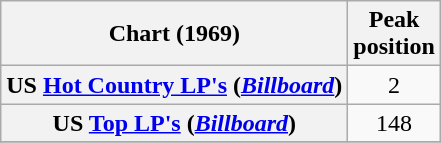<table class="wikitable plainrowheaders" style="text-align:center">
<tr>
<th scope="col">Chart (1969)</th>
<th scope="col">Peak<br>position</th>
</tr>
<tr>
<th scope = "row">US <a href='#'>Hot Country LP's</a> (<em><a href='#'>Billboard</a></em>)</th>
<td>2</td>
</tr>
<tr>
<th scope = "row">US <a href='#'>Top LP's</a> (<em><a href='#'>Billboard</a></em>)</th>
<td>148</td>
</tr>
<tr>
</tr>
</table>
